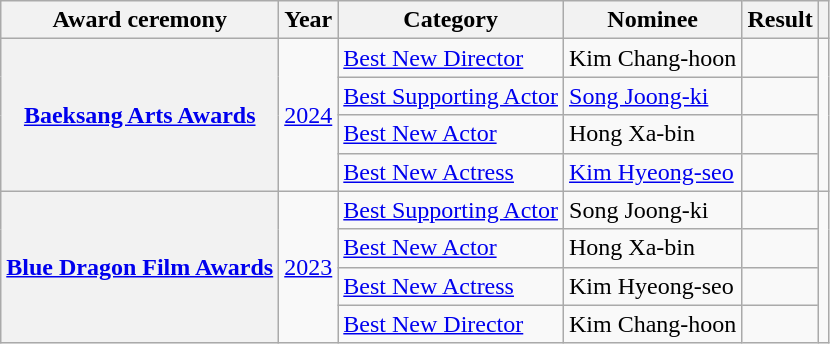<table class="wikitable plainrowheaders sortable">
<tr>
<th scope="col">Award ceremony</th>
<th scope="col">Year</th>
<th scope="col">Category</th>
<th scope="col">Nominee</th>
<th scope="col">Result</th>
<th scope="col" class="unsortable"></th>
</tr>
<tr>
<th scope="row" rowspan="4"><a href='#'>Baeksang Arts Awards</a></th>
<td rowspan="4" style="text-align:center"><a href='#'>2024</a></td>
<td><a href='#'>Best New Director</a></td>
<td>Kim Chang-hoon</td>
<td></td>
<td rowspan="4" style="text-align:center"></td>
</tr>
<tr>
<td><a href='#'>Best Supporting Actor</a></td>
<td><a href='#'>Song Joong-ki</a></td>
<td></td>
</tr>
<tr>
<td><a href='#'>Best New Actor</a></td>
<td>Hong Xa-bin</td>
<td></td>
</tr>
<tr>
<td><a href='#'>Best New Actress</a></td>
<td><a href='#'>Kim Hyeong-seo</a></td>
<td></td>
</tr>
<tr>
<th scope="row" rowspan="4"><a href='#'>Blue Dragon Film Awards</a></th>
<td rowspan="4" style="text-align:center"><a href='#'>2023</a></td>
<td><a href='#'>Best Supporting Actor</a></td>
<td>Song Joong-ki</td>
<td></td>
<td rowspan="4" style="text-align:center"></td>
</tr>
<tr>
<td><a href='#'>Best New Actor</a></td>
<td>Hong Xa-bin</td>
<td></td>
</tr>
<tr>
<td><a href='#'>Best New Actress</a></td>
<td>Kim Hyeong-seo</td>
<td></td>
</tr>
<tr>
<td><a href='#'>Best New Director</a></td>
<td>Kim Chang-hoon</td>
<td></td>
</tr>
</table>
